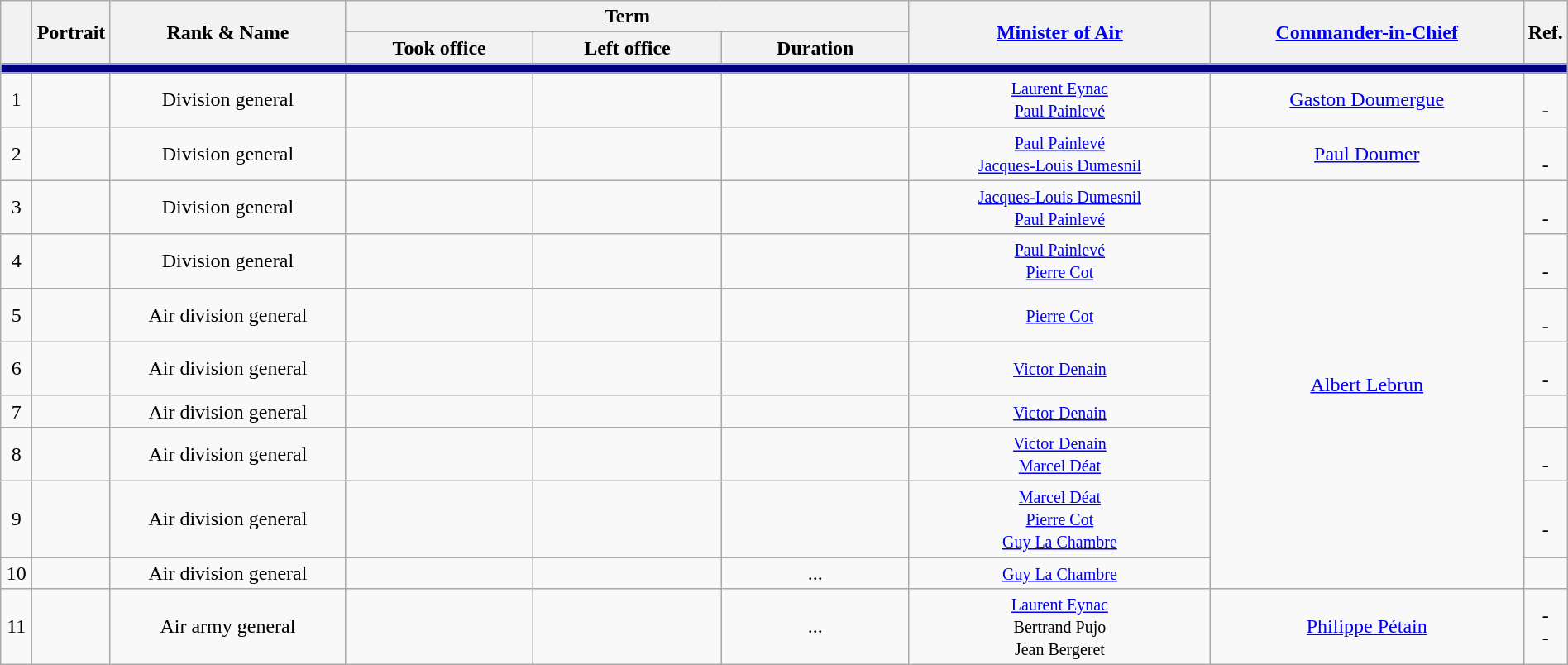<table class="wikitable" style="text-align:center; width:100%">
<tr>
<th style="width:2%" rowspan=2></th>
<th style="width:5%" rowspan=2>Portrait</th>
<th style="width:15%" rowspan=2>Rank & Name</th>
<th colspan=3>Term</th>
<th rowspan=2><a href='#'>Minister of Air</a></th>
<th style="width:20%" rowspan=2><a href='#'>Commander-in-Chief</a></th>
<th style="width:2%" rowspan=2>Ref.</th>
</tr>
<tr>
<th style="width:12%">Took office </th>
<th style="width:12%">Left office </th>
<th style="width:12%">Duration</th>
</tr>
<tr bgcolor="navy">
<td colspan=9></td>
</tr>
<tr>
<td>1</td>
<td></td>
<td>Division general<br><strong></strong></td>
<td></td>
<td></td>
<td></td>
<td><small><a href='#'>Laurent Eynac</a><br><a href='#'>Paul Painlevé</a></small></td>
<td rowspan=2><a href='#'>Gaston Doumergue</a></td>
<td><br>-</td>
</tr>
<tr>
<td rowspan=2>2</td>
<td rowspan=2></td>
<td rowspan=2>Division general<br><strong></strong></td>
<td rowspan=2></td>
<td rowspan=2></td>
<td rowspan=2></td>
<td rowspan=2><small><a href='#'>Paul Painlevé</a><br><a href='#'>Jacques-Louis Dumesnil</a></small></td>
<td rowspan=2><br>-</td>
</tr>
<tr>
<td rowspan=2><a href='#'>Paul Doumer</a></td>
</tr>
<tr>
<td rowspan=2>3</td>
<td rowspan=2></td>
<td rowspan=2>Division general<br><strong></strong></td>
<td rowspan=2></td>
<td rowspan=2></td>
<td rowspan=2></td>
<td rowspan=2><small><a href='#'>Jacques-Louis Dumesnil</a><br><a href='#'>Paul Painlevé</a></small></td>
<td rowspan=2><br>-</td>
</tr>
<tr>
<td rowspan=9><a href='#'>Albert Lebrun</a></td>
</tr>
<tr>
<td>4</td>
<td></td>
<td>Division general<br><strong></strong></td>
<td></td>
<td></td>
<td></td>
<td><small><a href='#'>Paul Painlevé</a><br><a href='#'>Pierre Cot</a></small></td>
<td><br>-</td>
</tr>
<tr>
<td>5</td>
<td></td>
<td>Air division general<br><strong></strong></td>
<td></td>
<td></td>
<td></td>
<td><small><a href='#'>Pierre Cot</a></small></td>
<td><br>-</td>
</tr>
<tr>
<td>6</td>
<td></td>
<td>Air division general<br><strong></strong></td>
<td></td>
<td></td>
<td></td>
<td><small><a href='#'>Victor Denain</a></small></td>
<td><br>-</td>
</tr>
<tr>
<td>7</td>
<td></td>
<td>Air division general<br><strong></strong></td>
<td></td>
<td></td>
<td></td>
<td><small><a href='#'>Victor Denain</a></small></td>
<td><br></td>
</tr>
<tr>
<td>8</td>
<td></td>
<td>Air division general<br><strong></strong></td>
<td></td>
<td></td>
<td></td>
<td><small><a href='#'>Victor Denain</a><br><a href='#'>Marcel Déat</a></small></td>
<td><br>-</td>
</tr>
<tr>
<td>9</td>
<td></td>
<td>Air division general<br><strong></strong></td>
<td></td>
<td></td>
<td></td>
<td><small><a href='#'>Marcel Déat</a><br><a href='#'>Pierre Cot</a><br><a href='#'>Guy La Chambre</a></small></td>
<td><br>-</td>
</tr>
<tr>
<td>10</td>
<td></td>
<td>Air division general<br><strong></strong></td>
<td></td>
<td></td>
<td>...</td>
<td><small><a href='#'>Guy La Chambre</a></small></td>
<td><br></td>
</tr>
<tr>
<td rowspan=2>11</td>
<td rowspan=2></td>
<td rowspan=2>Air army general<br><strong></strong></td>
<td rowspan=2></td>
<td rowspan=2></td>
<td rowspan=2>...</td>
<td rowspan=2><small><a href='#'>Laurent Eynac</a><br>Bertrand Pujo<br>Jean Bergeret</small></td>
<td rowspan=2>-<br>-</td>
</tr>
<tr>
<td><a href='#'>Philippe Pétain</a></td>
</tr>
</table>
